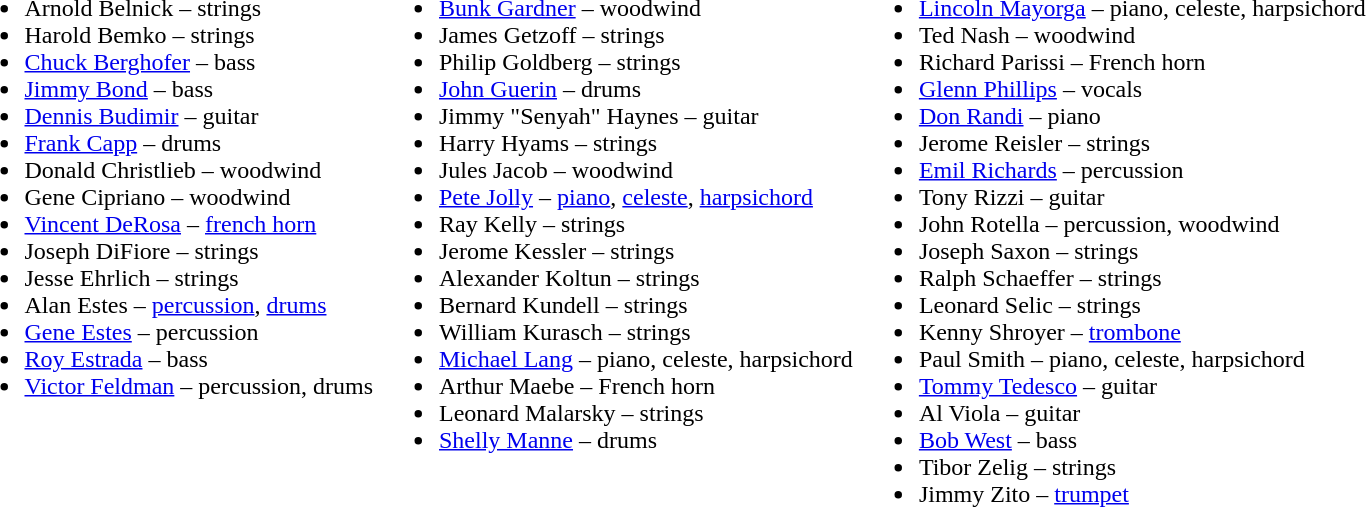<table>
<tr>
<td valign="top"><br><ul><li>Arnold Belnick – strings</li><li>Harold Bemko – strings</li><li><a href='#'>Chuck Berghofer</a> – bass</li><li><a href='#'>Jimmy Bond</a> – bass</li><li><a href='#'>Dennis Budimir</a> – guitar</li><li><a href='#'>Frank Capp</a> – drums</li><li>Donald Christlieb – woodwind</li><li>Gene Cipriano – woodwind</li><li><a href='#'>Vincent DeRosa</a> – <a href='#'>french horn</a></li><li>Joseph DiFiore – strings</li><li>Jesse Ehrlich – strings</li><li>Alan Estes – <a href='#'>percussion</a>, <a href='#'>drums</a></li><li><a href='#'>Gene Estes</a> – percussion</li><li><a href='#'>Roy Estrada</a> – bass</li><li><a href='#'>Victor Feldman</a> – percussion, drums</li></ul></td>
<td valign="top"><br><ul><li><a href='#'>Bunk Gardner</a> – woodwind</li><li>James Getzoff – strings</li><li>Philip Goldberg – strings</li><li><a href='#'>John Guerin</a> – drums</li><li>Jimmy "Senyah" Haynes – guitar</li><li>Harry Hyams – strings</li><li>Jules Jacob – woodwind</li><li><a href='#'>Pete Jolly</a> – <a href='#'>piano</a>, <a href='#'>celeste</a>, <a href='#'>harpsichord</a></li><li>Ray Kelly – strings</li><li>Jerome Kessler – strings</li><li>Alexander Koltun – strings</li><li>Bernard Kundell – strings</li><li>William Kurasch – strings</li><li><a href='#'>Michael Lang</a> – piano, celeste, harpsichord</li><li>Arthur Maebe – French horn</li><li>Leonard Malarsky – strings</li><li><a href='#'>Shelly Manne</a> – drums</li></ul></td>
<td valign="top"><br><ul><li><a href='#'>Lincoln Mayorga</a> – piano, celeste, harpsichord</li><li>Ted Nash – woodwind</li><li>Richard Parissi – French horn</li><li><a href='#'>Glenn Phillips</a> – vocals</li><li><a href='#'>Don Randi</a> – piano</li><li>Jerome Reisler – strings</li><li><a href='#'>Emil Richards</a> – percussion</li><li>Tony Rizzi – guitar</li><li>John Rotella – percussion, woodwind</li><li>Joseph Saxon – strings</li><li>Ralph Schaeffer – strings</li><li>Leonard Selic – strings</li><li>Kenny Shroyer – <a href='#'>trombone</a></li><li>Paul Smith – piano, celeste, harpsichord</li><li><a href='#'>Tommy Tedesco</a> – guitar</li><li>Al Viola – guitar</li><li><a href='#'>Bob West</a> – bass</li><li>Tibor Zelig – strings</li><li>Jimmy Zito – <a href='#'>trumpet</a></li></ul></td>
</tr>
</table>
